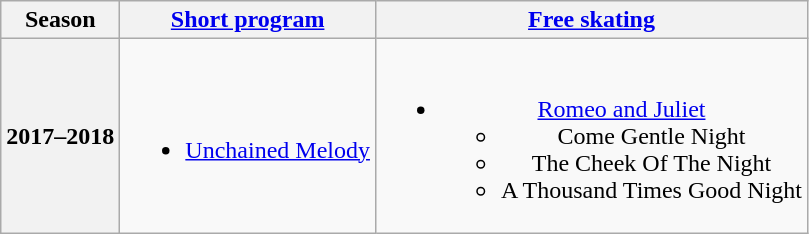<table class=wikitable style=text-align:center>
<tr>
<th>Season</th>
<th><a href='#'>Short program</a></th>
<th><a href='#'>Free skating</a></th>
</tr>
<tr>
<th>2017–2018 <br> </th>
<td><br><ul><li><a href='#'>Unchained Melody</a> <br></li></ul></td>
<td><br><ul><li><a href='#'>Romeo and Juliet</a> <br><ul><li>Come Gentle Night</li><li>The Cheek Of The Night</li><li>A Thousand Times Good Night</li></ul></li></ul></td>
</tr>
</table>
